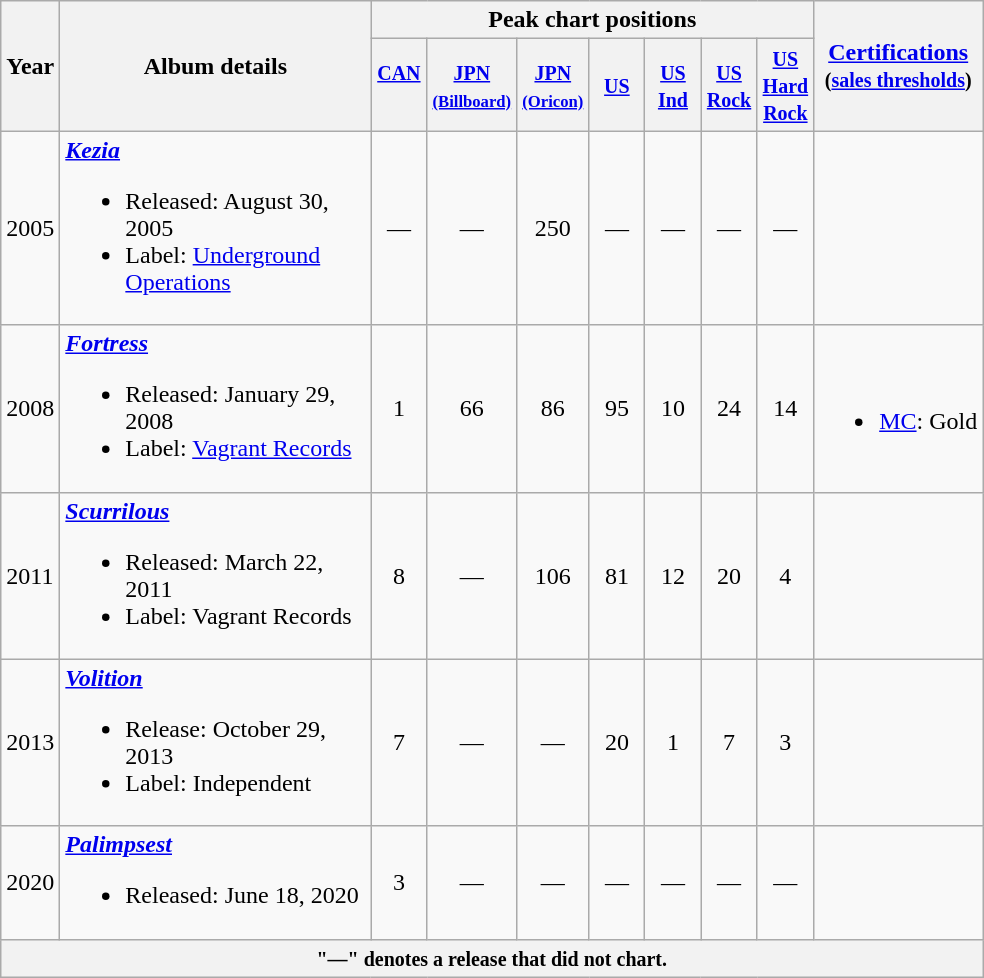<table class="wikitable">
<tr>
<th rowspan="2">Year</th>
<th rowspan="2" style="width:200px;">Album details</th>
<th colspan="7">Peak chart positions</th>
<th rowspan="2"><a href='#'>Certifications</a><br><small>(<a href='#'>sales thresholds</a>)</small></th>
</tr>
<tr>
<th style="width:30px;"><small><a href='#'>CAN</a></small> <br><br></th>
<th style="width:30px;"><small><a href='#'>JPN<br><small>(Billboard)</small></a></small><br></th>
<th style="width:30px;"><small><a href='#'>JPN<br><small>(Oricon)</small></a></small><br></th>
<th style="width:30px;"><small><a href='#'>US</a></small><br></th>
<th style="width:30px;"><small><a href='#'>US Ind</a></small></th>
<th style="width:30px;"><small><a href='#'>US Rock</a></small></th>
<th style="width:30px;"><small><a href='#'>US Hard Rock</a></small></th>
</tr>
<tr>
<td>2005</td>
<td><strong><em><a href='#'>Kezia</a></em></strong><br><ul><li>Released: August 30, 2005</li><li>Label: <a href='#'>Underground Operations</a></li></ul></td>
<td style="text-align:center;">—</td>
<td style="text-align:center;">—</td>
<td style="text-align:center;">250</td>
<td style="text-align:center;">—</td>
<td style="text-align:center;">—</td>
<td style="text-align:center;">—</td>
<td style="text-align:center;">—</td>
<td></td>
</tr>
<tr>
<td>2008</td>
<td><strong><em><a href='#'>Fortress</a></em></strong><br><ul><li>Released: January 29, 2008</li><li>Label: <a href='#'>Vagrant Records</a></li></ul></td>
<td style="text-align:center;">1</td>
<td style="text-align:center;">66</td>
<td style="text-align:center;">86</td>
<td style="text-align:center;">95</td>
<td style="text-align:center;">10</td>
<td style="text-align:center;">24</td>
<td style="text-align:center;">14</td>
<td><br><ul><li><a href='#'>MC</a>: Gold</li></ul></td>
</tr>
<tr>
<td>2011</td>
<td><strong><em><a href='#'>Scurrilous</a></em></strong><br><ul><li>Released: March 22, 2011</li><li>Label: Vagrant Records</li></ul></td>
<td style="text-align:center;">8</td>
<td style="text-align:center;">—</td>
<td style="text-align:center;">106</td>
<td style="text-align:center;">81</td>
<td style="text-align:center;">12</td>
<td style="text-align:center;">20</td>
<td style="text-align:center;">4</td>
<td></td>
</tr>
<tr>
<td>2013</td>
<td><strong><em><a href='#'>Volition</a></em></strong><br><ul><li>Release: October 29, 2013</li><li>Label: Independent</li></ul></td>
<td style="text-align:center;">7</td>
<td style="text-align:center;">—</td>
<td style="text-align:center;">—</td>
<td style="text-align:center;">20</td>
<td style="text-align:center;">1</td>
<td style="text-align:center;">7</td>
<td style="text-align:center;">3</td>
<td></td>
</tr>
<tr>
<td>2020</td>
<td><strong><em><a href='#'>Palimpsest</a></em></strong><br><ul><li>Released: June 18, 2020</li></ul></td>
<td style="text-align:center;">3</td>
<td style="text-align:center;">—</td>
<td style="text-align:center;">—</td>
<td style="text-align:center;">—</td>
<td style="text-align:center;">—</td>
<td style="text-align:center;">—</td>
<td style="text-align:center;">—</td>
<td></td>
</tr>
<tr>
<th colspan="13"><small>"—" denotes a release that did not chart.</small></th>
</tr>
</table>
